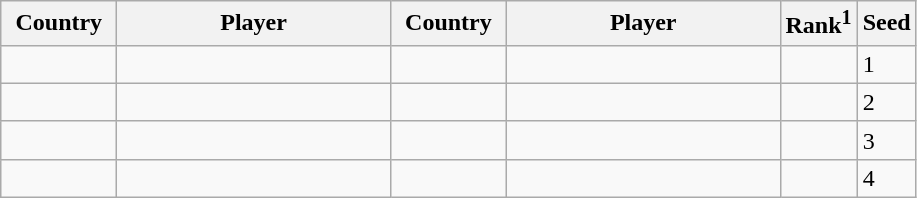<table class="sortable wikitable">
<tr>
<th width="70">Country</th>
<th width="175">Player</th>
<th width="70">Country</th>
<th width="175">Player</th>
<th>Rank<sup>1</sup></th>
<th>Seed</th>
</tr>
<tr>
<td></td>
<td></td>
<td></td>
<td></td>
<td></td>
<td>1</td>
</tr>
<tr>
<td></td>
<td></td>
<td></td>
<td></td>
<td></td>
<td>2</td>
</tr>
<tr>
<td></td>
<td></td>
<td></td>
<td></td>
<td></td>
<td>3</td>
</tr>
<tr>
<td></td>
<td></td>
<td></td>
<td></td>
<td></td>
<td>4</td>
</tr>
</table>
